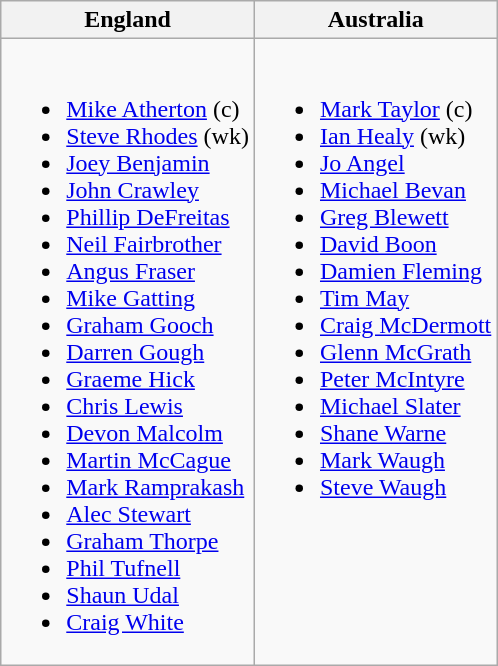<table class="wikitable">
<tr>
<th>England</th>
<th>Australia</th>
</tr>
<tr valign="top">
<td><br><ul><li><a href='#'>Mike Atherton</a> (c)</li><li><a href='#'>Steve Rhodes</a> (wk)</li><li><a href='#'>Joey Benjamin</a></li><li><a href='#'>John Crawley</a></li><li><a href='#'>Phillip DeFreitas</a></li><li><a href='#'>Neil Fairbrother</a></li><li><a href='#'>Angus Fraser</a></li><li><a href='#'>Mike Gatting</a></li><li><a href='#'>Graham Gooch</a></li><li><a href='#'>Darren Gough</a></li><li><a href='#'>Graeme Hick</a></li><li><a href='#'>Chris Lewis</a></li><li><a href='#'>Devon Malcolm</a></li><li><a href='#'>Martin McCague</a></li><li><a href='#'>Mark Ramprakash</a></li><li><a href='#'>Alec Stewart</a></li><li><a href='#'>Graham Thorpe</a></li><li><a href='#'>Phil Tufnell</a></li><li><a href='#'>Shaun Udal</a></li><li><a href='#'>Craig White</a></li></ul></td>
<td><br><ul><li><a href='#'>Mark Taylor</a> (c)</li><li><a href='#'>Ian Healy</a> (wk)</li><li><a href='#'>Jo Angel</a></li><li><a href='#'>Michael Bevan</a></li><li><a href='#'>Greg Blewett</a></li><li><a href='#'>David Boon</a></li><li><a href='#'>Damien Fleming</a></li><li><a href='#'>Tim May</a></li><li><a href='#'>Craig McDermott</a></li><li><a href='#'>Glenn McGrath</a></li><li><a href='#'>Peter McIntyre</a></li><li><a href='#'>Michael Slater</a></li><li><a href='#'>Shane Warne</a></li><li><a href='#'>Mark Waugh</a></li><li><a href='#'>Steve Waugh</a></li></ul></td>
</tr>
</table>
